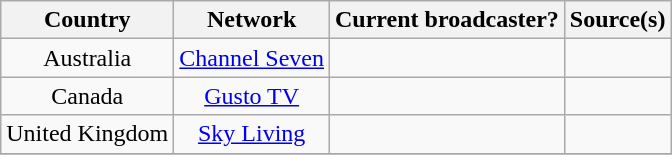<table class="wikitable plainrowheaders" style="text-align:center;">
<tr>
<th scope="col">Country</th>
<th scope="col">Network</th>
<th scope="col">Current broadcaster?</th>
<th scope="col">Source(s)</th>
</tr>
<tr>
<td scope="row">Australia</td>
<td><a href='#'>Channel Seven</a></td>
<td></td>
<td></td>
</tr>
<tr>
<td scope="row">Canada</td>
<td><a href='#'>Gusto TV</a></td>
<td></td>
<td></td>
</tr>
<tr>
<td scope="row">United Kingdom</td>
<td><a href='#'>Sky Living</a></td>
<td></td>
<td></td>
</tr>
<tr>
</tr>
</table>
